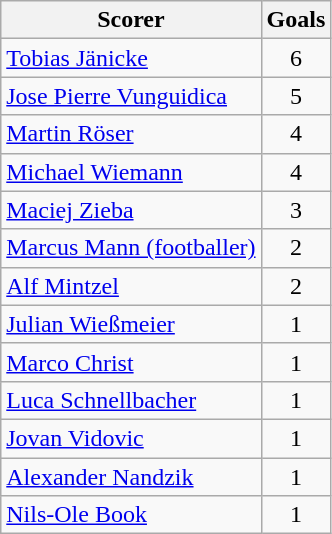<table class="wikitable">
<tr>
<th>Scorer</th>
<th>Goals</th>
</tr>
<tr>
<td> <a href='#'>Tobias Jänicke</a></td>
<td align=center>6</td>
</tr>
<tr>
<td> <a href='#'>Jose Pierre Vunguidica</a></td>
<td align=center>5</td>
</tr>
<tr>
<td> <a href='#'>Martin Röser</a></td>
<td align=center>4</td>
</tr>
<tr>
<td> <a href='#'>Michael Wiemann</a></td>
<td align=center>4</td>
</tr>
<tr>
<td> <a href='#'>Maciej Zieba</a></td>
<td align=center>3</td>
</tr>
<tr>
<td> <a href='#'>Marcus Mann (footballer)</a></td>
<td align=center>2</td>
</tr>
<tr>
<td> <a href='#'>Alf Mintzel</a></td>
<td align=center>2</td>
</tr>
<tr>
<td> <a href='#'>Julian Wießmeier</a></td>
<td align=center>1</td>
</tr>
<tr>
<td> <a href='#'>Marco Christ</a></td>
<td align=center>1</td>
</tr>
<tr>
<td> <a href='#'>Luca Schnellbacher</a></td>
<td align=center>1</td>
</tr>
<tr>
<td> <a href='#'>Jovan Vidovic</a></td>
<td align=center>1</td>
</tr>
<tr>
<td> <a href='#'>Alexander Nandzik</a></td>
<td align=center>1</td>
</tr>
<tr>
<td> <a href='#'>Nils-Ole Book</a></td>
<td align=center>1</td>
</tr>
</table>
